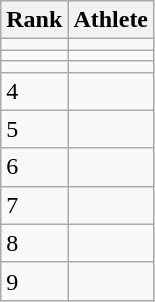<table class="wikitable" style="text-align:left">
<tr>
<th>Rank</th>
<th>Athlete</th>
</tr>
<tr>
<td></td>
<td></td>
</tr>
<tr>
<td></td>
<td></td>
</tr>
<tr>
<td></td>
<td></td>
</tr>
<tr>
<td>4</td>
<td></td>
</tr>
<tr>
<td>5</td>
<td></td>
</tr>
<tr>
<td>6</td>
<td></td>
</tr>
<tr>
<td>7</td>
<td></td>
</tr>
<tr>
<td>8</td>
<td></td>
</tr>
<tr>
<td>9</td>
<td></td>
</tr>
</table>
